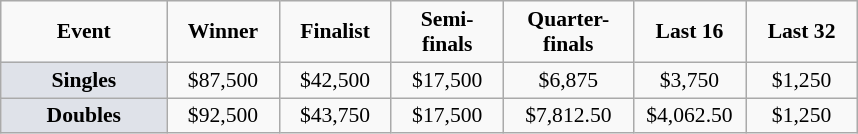<table class="wikitable" style="font-size:90%; text-align:center">
<tr>
<td width="104px"><strong>Event</strong></td>
<td width="68px"><strong>Winner</strong></td>
<td width="68px"><strong>Finalist</strong></td>
<td width="68px"><strong>Semi-finals</strong></td>
<td width="80px"><strong>Quarter-finals</strong></td>
<td width="68px"><strong>Last 16</strong></td>
<td width="68px"><strong>Last 32</strong></td>
</tr>
<tr>
<td bgcolor="#dfe2e9"><strong>Singles</strong></td>
<td>$87,500</td>
<td>$42,500</td>
<td>$17,500</td>
<td>$6,875</td>
<td>$3,750</td>
<td>$1,250</td>
</tr>
<tr>
<td bgcolor="#dfe2e9"><strong>Doubles</strong></td>
<td>$92,500</td>
<td>$43,750</td>
<td>$17,500</td>
<td>$7,812.50</td>
<td>$4,062.50</td>
<td>$1,250</td>
</tr>
</table>
